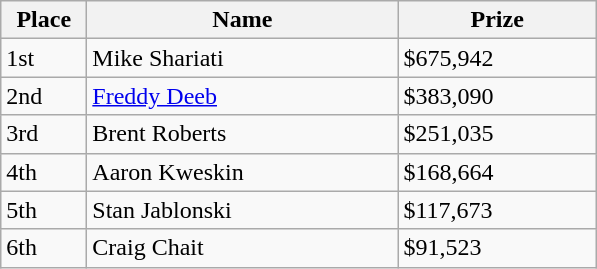<table class="wikitable">
<tr>
<th style="width:50px;">Place</th>
<th style="width:200px;">Name</th>
<th style="width:125px;">Prize</th>
</tr>
<tr>
<td>1st</td>
<td> Mike Shariati</td>
<td>$675,942</td>
</tr>
<tr>
<td>2nd</td>
<td> <a href='#'>Freddy Deeb</a></td>
<td>$383,090</td>
</tr>
<tr>
<td>3rd</td>
<td> Brent Roberts</td>
<td>$251,035</td>
</tr>
<tr>
<td>4th</td>
<td> Aaron Kweskin</td>
<td>$168,664</td>
</tr>
<tr>
<td>5th</td>
<td> Stan Jablonski</td>
<td>$117,673</td>
</tr>
<tr>
<td>6th</td>
<td> Craig Chait</td>
<td>$91,523</td>
</tr>
</table>
